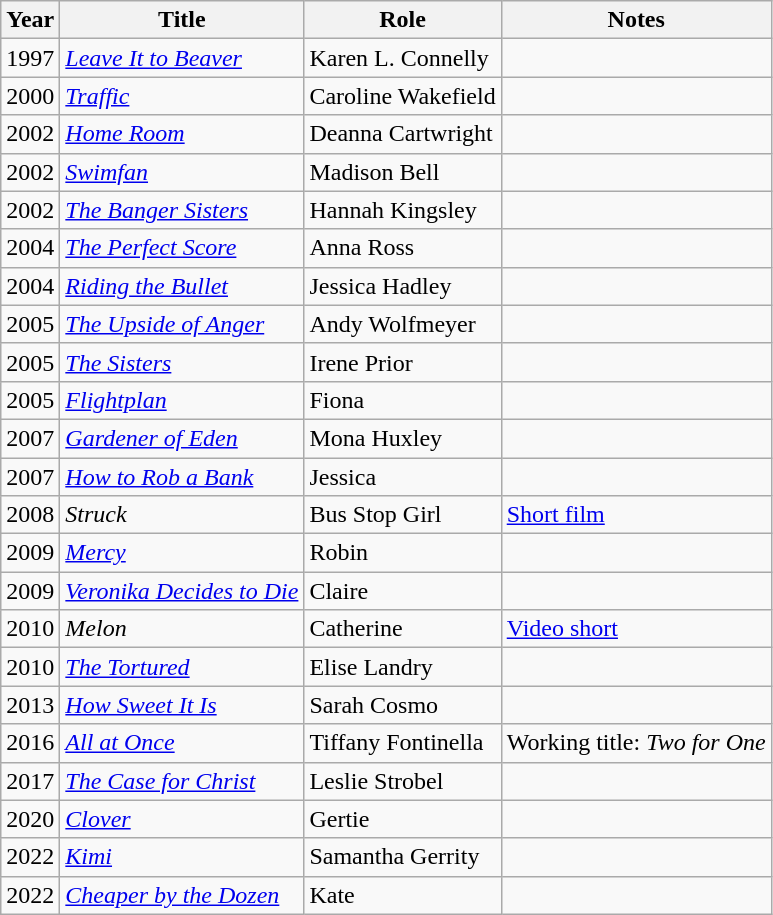<table class="wikitable sortable">
<tr>
<th>Year</th>
<th>Title</th>
<th>Role</th>
<th class="unsortable">Notes</th>
</tr>
<tr>
<td>1997</td>
<td><em><a href='#'>Leave It to Beaver</a></em></td>
<td>Karen L. Connelly</td>
<td></td>
</tr>
<tr>
<td>2000</td>
<td><em><a href='#'>Traffic</a></em></td>
<td>Caroline Wakefield</td>
<td></td>
</tr>
<tr>
<td>2002</td>
<td><em><a href='#'>Home Room</a></em></td>
<td>Deanna Cartwright</td>
<td></td>
</tr>
<tr>
<td>2002</td>
<td><em><a href='#'>Swimfan</a></em></td>
<td>Madison Bell</td>
<td></td>
</tr>
<tr>
<td>2002</td>
<td><em><a href='#'>The Banger Sisters</a></em></td>
<td>Hannah Kingsley</td>
<td></td>
</tr>
<tr>
<td>2004</td>
<td><em><a href='#'>The Perfect Score</a></em></td>
<td>Anna Ross</td>
<td></td>
</tr>
<tr>
<td>2004</td>
<td><em><a href='#'>Riding the Bullet</a></em></td>
<td>Jessica Hadley</td>
<td></td>
</tr>
<tr>
<td>2005</td>
<td><em><a href='#'>The Upside of Anger</a></em></td>
<td>Andy Wolfmeyer</td>
<td></td>
</tr>
<tr>
<td>2005</td>
<td><em><a href='#'>The Sisters</a></em></td>
<td>Irene Prior</td>
<td></td>
</tr>
<tr>
<td>2005</td>
<td><em><a href='#'>Flightplan</a></em></td>
<td>Fiona</td>
<td></td>
</tr>
<tr>
<td>2007</td>
<td><em><a href='#'>Gardener of Eden</a></em></td>
<td>Mona Huxley</td>
<td></td>
</tr>
<tr>
<td>2007</td>
<td><em><a href='#'>How to Rob a Bank</a></em></td>
<td>Jessica</td>
<td></td>
</tr>
<tr>
<td>2008</td>
<td><em>Struck</em></td>
<td>Bus Stop Girl</td>
<td><a href='#'>Short film</a></td>
</tr>
<tr>
<td>2009</td>
<td><em><a href='#'>Mercy</a></em></td>
<td>Robin</td>
<td></td>
</tr>
<tr>
<td>2009</td>
<td><em><a href='#'>Veronika Decides to Die</a></em></td>
<td>Claire</td>
<td></td>
</tr>
<tr>
<td>2010</td>
<td><em>Melon</em></td>
<td>Catherine</td>
<td><a href='#'>Video short</a></td>
</tr>
<tr>
<td>2010</td>
<td><em><a href='#'>The Tortured</a></em></td>
<td>Elise Landry</td>
<td></td>
</tr>
<tr>
<td>2013</td>
<td><em><a href='#'>How Sweet It Is</a></em></td>
<td>Sarah Cosmo</td>
<td></td>
</tr>
<tr>
<td>2016</td>
<td><em><a href='#'>All at Once</a></em></td>
<td>Tiffany Fontinella</td>
<td>Working title: <em>Two for One</em></td>
</tr>
<tr>
<td>2017</td>
<td><em><a href='#'>The Case for Christ</a></em></td>
<td>Leslie Strobel</td>
<td></td>
</tr>
<tr>
<td>2020</td>
<td><em><a href='#'>Clover</a></em></td>
<td>Gertie</td>
<td></td>
</tr>
<tr>
<td>2022</td>
<td><em><a href='#'>Kimi</a></em></td>
<td>Samantha Gerrity</td>
<td></td>
</tr>
<tr>
<td>2022</td>
<td><em><a href='#'>Cheaper by the Dozen</a></em></td>
<td>Kate</td>
<td></td>
</tr>
</table>
